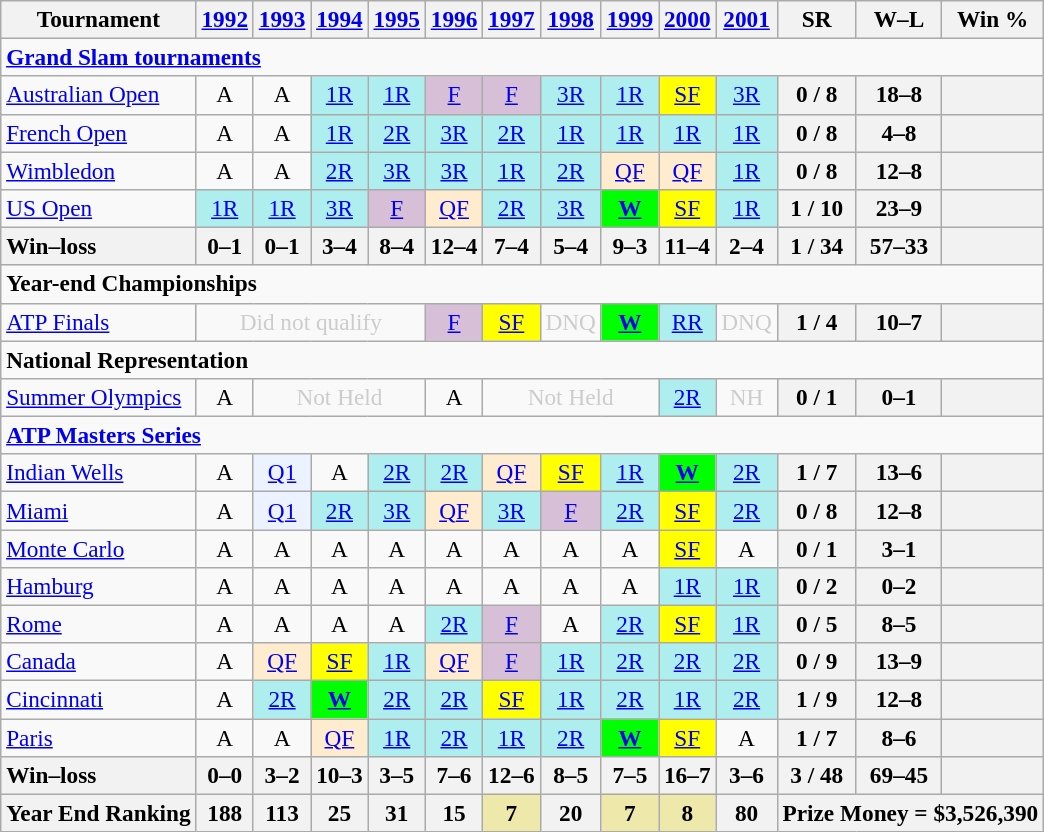<table class=wikitable style=text-align:center;font-size:97%>
<tr>
<th>Tournament</th>
<th><a href='#'>1992</a></th>
<th><a href='#'>1993</a></th>
<th><a href='#'>1994</a></th>
<th><a href='#'>1995</a></th>
<th><a href='#'>1996</a></th>
<th><a href='#'>1997</a></th>
<th><a href='#'>1998</a></th>
<th><a href='#'>1999</a></th>
<th><a href='#'>2000</a></th>
<th><a href='#'>2001</a></th>
<th>SR</th>
<th>W–L</th>
<th>Win %</th>
</tr>
<tr>
<td colspan=23 align=left><strong><a href='#'>Grand Slam tournaments</a></strong></td>
</tr>
<tr>
<td align=left><a href='#'>Australian Open</a></td>
<td>A</td>
<td>A</td>
<td bgcolor=afeeee><a href='#'>1R</a></td>
<td bgcolor=afeeee><a href='#'>1R</a></td>
<td bgcolor=thistle><a href='#'>F</a></td>
<td bgcolor=thistle><a href='#'>F</a></td>
<td bgcolor=afeeee><a href='#'>3R</a></td>
<td bgcolor=afeeee><a href='#'>1R</a></td>
<td bgcolor=yellow><a href='#'>SF</a></td>
<td bgcolor=afeeee><a href='#'>3R</a></td>
<th>0 / 8</th>
<th>18–8</th>
<th></th>
</tr>
<tr>
<td align=left><a href='#'>French Open</a></td>
<td>A</td>
<td>A</td>
<td bgcolor=afeeee><a href='#'>1R</a></td>
<td bgcolor=afeeee><a href='#'>2R</a></td>
<td bgcolor=afeeee><a href='#'>3R</a></td>
<td bgcolor=afeeee><a href='#'>2R</a></td>
<td bgcolor=afeeee><a href='#'>1R</a></td>
<td bgcolor=afeeee><a href='#'>1R</a></td>
<td bgcolor=afeeee><a href='#'>1R</a></td>
<td bgcolor=afeeee><a href='#'>1R</a></td>
<th>0 / 8</th>
<th>4–8</th>
<th></th>
</tr>
<tr>
<td align=left><a href='#'>Wimbledon</a></td>
<td>A</td>
<td>A</td>
<td bgcolor=afeeee><a href='#'>2R</a></td>
<td bgcolor=afeeee><a href='#'>3R</a></td>
<td bgcolor=afeeee><a href='#'>3R</a></td>
<td bgcolor=afeeee><a href='#'>1R</a></td>
<td bgcolor=afeeee><a href='#'>2R</a></td>
<td bgcolor=ffebcd><a href='#'>QF</a></td>
<td bgcolor=ffebcd><a href='#'>QF</a></td>
<td bgcolor=afeeee><a href='#'>1R</a></td>
<th>0 / 8</th>
<th>12–8</th>
<th></th>
</tr>
<tr>
<td align=left><a href='#'>US Open</a></td>
<td bgcolor=afeeee><a href='#'>1R</a></td>
<td bgcolor=afeeee><a href='#'>1R</a></td>
<td bgcolor=afeeee><a href='#'>3R</a></td>
<td bgcolor=thistle><a href='#'>F</a></td>
<td bgcolor=ffebcd><a href='#'>QF</a></td>
<td bgcolor=afeeee><a href='#'>2R</a></td>
<td bgcolor=afeeee><a href='#'>3R</a></td>
<td bgcolor=lime><a href='#'><strong>W</strong></a></td>
<td bgcolor=yellow><a href='#'>SF</a></td>
<td bgcolor=afeeee><a href='#'>1R</a></td>
<th>1 / 10</th>
<th>23–9</th>
<th></th>
</tr>
<tr>
<th style=text-align:left>Win–loss</th>
<th>0–1</th>
<th>0–1</th>
<th>3–4</th>
<th>8–4</th>
<th>12–4</th>
<th>7–4</th>
<th>5–4</th>
<th>9–3</th>
<th>11–4</th>
<th>2–4</th>
<th>1 / 34</th>
<th>57–33</th>
<th></th>
</tr>
<tr>
<td colspan=23 align=left><strong>Year-end Championships</strong></td>
</tr>
<tr>
<td align=left><a href='#'>ATP Finals</a></td>
<td colspan=4 style=color:#cccccc>Did not qualify</td>
<td style=background:thistle><a href='#'>F</a></td>
<td style=background:yellow><a href='#'>SF</a></td>
<td colspan=1 style=color:#cccccc>DNQ</td>
<td style=background:lime><a href='#'><strong>W</strong></a></td>
<td style=background:#afeeee><a href='#'>RR</a></td>
<td colspan=1 style=color:#cccccc>DNQ</td>
<th>1 / 4</th>
<th>10–7</th>
<th></th>
</tr>
<tr>
<td colspan=23 align=left><strong>National Representation</strong></td>
</tr>
<tr>
<td align=left><a href='#'>Summer Olympics</a></td>
<td>A</td>
<td colspan=3 style=color:#cccccc>Not Held</td>
<td>A</td>
<td colspan=3 style=color:#cccccc>Not Held</td>
<td style=background:#afeeee><a href='#'>2R</a></td>
<td colspan=1 style=color:#cccccc>NH</td>
<th>0 / 1</th>
<th>0–1</th>
<th></th>
</tr>
<tr>
<td colspan=23 align=left><strong><a href='#'>ATP Masters Series</a></strong></td>
</tr>
<tr>
<td align=left><a href='#'>Indian Wells</a></td>
<td>A</td>
<td bgcolor=ecf2ff><a href='#'>Q1</a></td>
<td>A</td>
<td bgcolor=afeeee><a href='#'>2R</a></td>
<td bgcolor=afeeee><a href='#'>2R</a></td>
<td bgcolor=ffebcd><a href='#'>QF</a></td>
<td bgcolor=yellow><a href='#'>SF</a></td>
<td bgcolor=afeeee><a href='#'>1R</a></td>
<td bgcolor=lime><a href='#'><strong>W</strong></a></td>
<td bgcolor=afeeee><a href='#'>2R</a></td>
<th>1 / 7</th>
<th>13–6</th>
<th></th>
</tr>
<tr>
<td align=left><a href='#'>Miami</a></td>
<td>A</td>
<td bgcolor=ecf2ff><a href='#'>Q1</a></td>
<td bgcolor=afeeee><a href='#'>2R</a></td>
<td bgcolor=afeeee><a href='#'>3R</a></td>
<td bgcolor=ffebcd><a href='#'>QF</a></td>
<td bgcolor=afeeee><a href='#'>3R</a></td>
<td bgcolor=thistle><a href='#'>F</a></td>
<td bgcolor=afeeee><a href='#'>2R</a></td>
<td bgcolor=yellow><a href='#'>SF</a></td>
<td bgcolor=afeeee><a href='#'>2R</a></td>
<th>0 / 8</th>
<th>12–8</th>
<th></th>
</tr>
<tr>
<td align=left><a href='#'>Monte Carlo</a></td>
<td>A</td>
<td>A</td>
<td>A</td>
<td>A</td>
<td>A</td>
<td>A</td>
<td>A</td>
<td>A</td>
<td bgcolor=yellow><a href='#'>SF</a></td>
<td>A</td>
<th>0 / 1</th>
<th>3–1</th>
<th></th>
</tr>
<tr>
<td align=left><a href='#'>Hamburg</a></td>
<td>A</td>
<td>A</td>
<td>A</td>
<td>A</td>
<td>A</td>
<td>A</td>
<td>A</td>
<td>A</td>
<td bgcolor=afeeee><a href='#'>1R</a></td>
<td bgcolor=afeeee><a href='#'>1R</a></td>
<th>0 / 2</th>
<th>0–2</th>
<th></th>
</tr>
<tr>
<td align=left><a href='#'>Rome</a></td>
<td>A</td>
<td>A</td>
<td>A</td>
<td>A</td>
<td bgcolor=afeeee><a href='#'>2R</a></td>
<td bgcolor=thistle><a href='#'>F</a></td>
<td>A</td>
<td bgcolor=afeeee><a href='#'>2R</a></td>
<td bgcolor=yellow><a href='#'>SF</a></td>
<td bgcolor=afeeee><a href='#'>1R</a></td>
<th>0 / 5</th>
<th>8–5</th>
<th></th>
</tr>
<tr>
<td align=left><a href='#'>Canada</a></td>
<td>A</td>
<td bgcolor=ffebcd><a href='#'>QF</a></td>
<td bgcolor=yellow><a href='#'>SF</a></td>
<td bgcolor=afeeee><a href='#'>1R</a></td>
<td bgcolor=ffebcd><a href='#'>QF</a></td>
<td bgcolor=thistle><a href='#'>F</a></td>
<td bgcolor=afeeee><a href='#'>1R</a></td>
<td bgcolor=afeeee><a href='#'>2R</a></td>
<td bgcolor=afeeee><a href='#'>2R</a></td>
<td bgcolor=afeeee><a href='#'>2R</a></td>
<th>0 / 9</th>
<th>13–9</th>
<th></th>
</tr>
<tr>
<td align=left><a href='#'>Cincinnati</a></td>
<td>A</td>
<td bgcolor=afeeee><a href='#'>2R</a></td>
<td bgcolor=lime><a href='#'><strong>W</strong></a></td>
<td bgcolor=afeeee><a href='#'>2R</a></td>
<td bgcolor=afeeee><a href='#'>2R</a></td>
<td bgcolor=yellow><a href='#'>SF</a></td>
<td bgcolor=afeeee><a href='#'>1R</a></td>
<td bgcolor=afeeee><a href='#'>2R</a></td>
<td bgcolor=afeeee><a href='#'>1R</a></td>
<td bgcolor=afeeee><a href='#'>2R</a></td>
<th>1 / 9</th>
<th>12–8</th>
<th></th>
</tr>
<tr>
<td align=left><a href='#'>Paris</a></td>
<td>A</td>
<td>A</td>
<td bgcolor=ffebcd><a href='#'>QF</a></td>
<td bgcolor=afeeee><a href='#'>1R</a></td>
<td bgcolor=afeeee><a href='#'>2R</a></td>
<td bgcolor=afeeee><a href='#'>1R</a></td>
<td bgcolor=afeeee><a href='#'>2R</a></td>
<td bgcolor=lime><a href='#'><strong>W</strong></a></td>
<td bgcolor=yellow><a href='#'>SF</a></td>
<td>A</td>
<th>1 / 7</th>
<th>8–6</th>
<th></th>
</tr>
<tr>
<th style=text-align:left>Win–loss</th>
<th>0–0</th>
<th>3–2</th>
<th>10–3</th>
<th>3–5</th>
<th>7–6</th>
<th>12–6</th>
<th>8–5</th>
<th>7–5</th>
<th>16–7</th>
<th>3–6</th>
<th>3 / 48</th>
<th>69–45</th>
<th></th>
</tr>
<tr>
<th style=text-align:left><strong>Year End Ranking</strong></th>
<th>188</th>
<th>113</th>
<th>25</th>
<th>31</th>
<th>15</th>
<th style="background:#EEE8AA;">7</th>
<th>20</th>
<th style="background:#EEE8AA;">7</th>
<th style="background:#EEE8AA;">8</th>
<th>80</th>
<th colspan=3><strong>Prize Money = $3,526,390</strong></th>
</tr>
</table>
